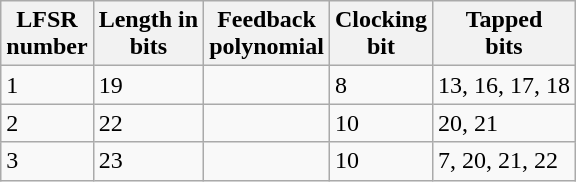<table class="wikitable">
<tr>
<th>LFSR<br>number</th>
<th>Length in <br>bits</th>
<th>Feedback<br> polynomial</th>
<th>Clocking <br>bit</th>
<th>Tapped <br>bits</th>
</tr>
<tr>
<td>1</td>
<td>19</td>
<td></td>
<td>8</td>
<td>13, 16, 17, 18</td>
</tr>
<tr>
<td>2</td>
<td>22</td>
<td></td>
<td>10</td>
<td>20, 21</td>
</tr>
<tr>
<td>3</td>
<td>23</td>
<td></td>
<td>10</td>
<td>7, 20, 21, 22</td>
</tr>
</table>
